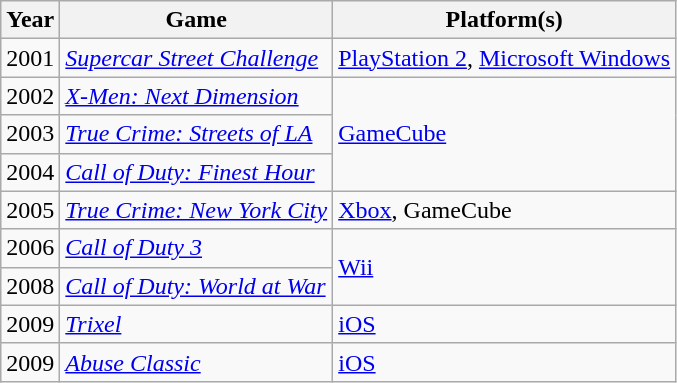<table class="wikitable sortable">
<tr>
<th>Year</th>
<th>Game</th>
<th>Platform(s)</th>
</tr>
<tr>
<td>2001</td>
<td><em><a href='#'>Supercar Street Challenge</a></em></td>
<td><a href='#'>PlayStation 2</a>, <a href='#'>Microsoft Windows</a></td>
</tr>
<tr>
<td>2002</td>
<td><em><a href='#'>X-Men: Next Dimension</a></em></td>
<td rowspan="3"><a href='#'>GameCube</a></td>
</tr>
<tr>
<td>2003</td>
<td><em><a href='#'>True Crime: Streets of LA</a></em></td>
</tr>
<tr>
<td>2004</td>
<td><em><a href='#'>Call of Duty: Finest Hour</a></em></td>
</tr>
<tr>
<td>2005</td>
<td><em><a href='#'>True Crime: New York City</a></em></td>
<td><a href='#'>Xbox</a>, GameCube</td>
</tr>
<tr>
<td>2006</td>
<td><em><a href='#'>Call of Duty 3</a></em></td>
<td rowspan="2"><a href='#'>Wii</a></td>
</tr>
<tr>
<td>2008</td>
<td><em><a href='#'>Call of Duty: World at War</a></em></td>
</tr>
<tr>
<td>2009</td>
<td><em><a href='#'>Trixel</a></em></td>
<td><a href='#'>iOS</a></td>
</tr>
<tr>
<td>2009</td>
<td><em><a href='#'>Abuse Classic</a></em></td>
<td><a href='#'>iOS</a></td>
</tr>
</table>
